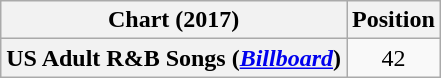<table class="wikitable sortable plainrowheaders">
<tr>
<th scope="col">Chart (2017)</th>
<th scope="col">Position</th>
</tr>
<tr>
<th scope="row">US Adult R&B Songs (<em><a href='#'>Billboard</a></em>)</th>
<td align="center">42</td>
</tr>
</table>
